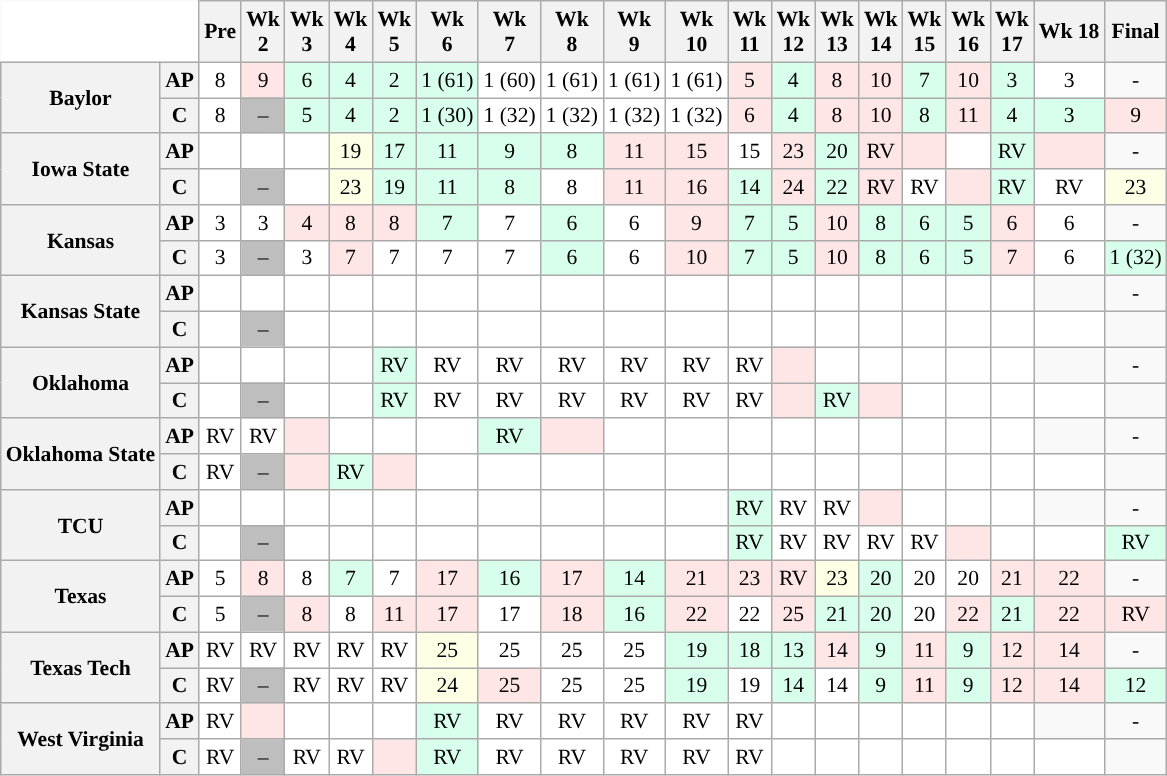<table class="wikitable" style="white-space:nowrap;font-size:90%;">
<tr>
<th colspan="2" style="background:white; border-top-style:hidden; border-left-style:hidden;"> </th>
<th>Pre</th>
<th>Wk<br>2</th>
<th>Wk<br>3</th>
<th>Wk<br>4</th>
<th>Wk<br>5</th>
<th>Wk<br>6</th>
<th>Wk<br>7</th>
<th>Wk<br>8</th>
<th>Wk<br>9</th>
<th>Wk<br>10</th>
<th>Wk<br>11</th>
<th>Wk<br>12</th>
<th>Wk<br>13</th>
<th>Wk<br>14</th>
<th>Wk<br>15</th>
<th>Wk<br>16</th>
<th>Wk<br>17</th>
<th>Wk 18</th>
<th>Final</th>
</tr>
<tr style="text-align:center;">
<th rowspan="2">Baylor</th>
<th>AP</th>
<td style="background:#FFF;">8</td>
<td style="background:#FFE6E6;">9</td>
<td style="background:#D8FFEB;">6</td>
<td style="background:#D8FFEB;">4</td>
<td style="background:#D8FFEB;">2</td>
<td style="background:#D8FFEB;">1 (61)</td>
<td style="background:#FFF;">1  (60)</td>
<td style="background:#FFF;">1 (61)</td>
<td style="background:#FFF;">1 (61)</td>
<td style="background:#FFF;">1 (61)</td>
<td style="background:#FFE6E6;">5</td>
<td style="background:#D8FFEB;">4</td>
<td style="background:#FFE6E6;">8</td>
<td style="background:#FFE6E6;">10</td>
<td style="background:#D8FFEB;">7</td>
<td style="background:#FFE6E6;">10</td>
<td style="background:#D8FFEB;">3</td>
<td style="background:#FFF;">3</td>
<td>-</td>
</tr>
<tr style="text-align:center;">
<th>C</th>
<td style="background:#FFF;">8</td>
<td style="background:#BEBEBE;">–</td>
<td style="background:#D8FFEB;">5</td>
<td style="background:#D8FFEB;">4</td>
<td style="background:#D8FFEB;">2</td>
<td style="background:#D8FFEB;">1 (30)</td>
<td style="background:#FFF;">1 (32)</td>
<td style="background:#FFF;">1 (32)</td>
<td style="background:#FFF;">1 (32)</td>
<td style="background:#FFF;">1 (32)</td>
<td style="background:#FFE6E6;">6</td>
<td style="background:#D8FFEB;">4</td>
<td style="background:#FFE6E6;">8</td>
<td style="background:#FFE6E6;">10</td>
<td style="background:#D8FFEB;">8</td>
<td style="background:#FFE6E6;">11</td>
<td style="background:#D8FFEB;">4</td>
<td style="background:#D8FFEB;">3</td>
<td style="background:#FFE6E6;">9</td>
</tr>
<tr style="text-align:center;">
<th rowspan="2">Iowa State</th>
<th>AP</th>
<td style="background:#FFF;"></td>
<td style="background:#FFF;"></td>
<td style="background:#FFF;"></td>
<td style="background:#FFFFE6;">19</td>
<td style="background:#D8FFEB;">17</td>
<td style="background:#D8FFEB;">11</td>
<td style="background:#D8FFEB;">9</td>
<td style="background:#D8FFEB;">8</td>
<td style="background:#FFE6E6;">11</td>
<td style="background:#FFE6E6;">15</td>
<td style="background:#FFF;">15</td>
<td style="background:#FFE6E6;">23</td>
<td style="background:#D8FFEB;">20</td>
<td style="background:#FFE6E6;">RV</td>
<td style="background:#FFE6E6;"></td>
<td style="background:#FFF;"></td>
<td style="background:#D8FFEB;">RV</td>
<td style="background:#FFE6E6;"></td>
<td>-</td>
</tr>
<tr style="text-align:center;">
<th>C</th>
<td style="background:#FFF;"></td>
<td style="background:#BEBEBE;">–</td>
<td style="background:#FFF;"></td>
<td style="background:#FFFFE6;">23</td>
<td style="background:#D8FFEB;">19</td>
<td style="background:#D8FFEB;">11</td>
<td style="background:#D8FFEB;">8</td>
<td style="background:#FFF;">8</td>
<td style="background:#FFE6E6;">11</td>
<td style="background:#FFE6E6;">16</td>
<td style="background:#D8FFEB;">14</td>
<td style="background:#FFE6E6;">24</td>
<td style="background:#D8FFEB;">22</td>
<td style="background:#FFE6E6;">RV</td>
<td style="background:#FFF;">RV</td>
<td style="background:#FFE6E6;"></td>
<td style="background:#D8FFEB;">RV</td>
<td style="background:#FFF;">RV</td>
<td style="background:#FFFFE6;">23</td>
</tr>
<tr style="text-align:center;">
<th rowspan="2">Kansas</th>
<th>AP</th>
<td style="background:#FFF;">3</td>
<td style="background:#FFF;">3</td>
<td style="background:#FFE6E6;">4</td>
<td style="background:#FFE6E6;">8</td>
<td style="background:#FFE6E6;">8</td>
<td style="background:#D8FFEB;">7</td>
<td style="background:#FFF;">7</td>
<td style="background:#D8FFEB;">6</td>
<td style="background:#FFF;">6</td>
<td style="background:#FFE6E6;">9</td>
<td style="background:#D8FFEB;">7</td>
<td style="background:#D8FFEB;">5</td>
<td style="background:#FFE6E6;">10</td>
<td style="background:#D8FFEB;">8</td>
<td style="background:#D8FFEB;">6</td>
<td style="background:#D8FFEB;">5</td>
<td style="background:#FFE6E6;">6</td>
<td style="background:#FFF;">6</td>
<td>-</td>
</tr>
<tr style="text-align:center;">
<th>C</th>
<td style="background:#FFF;">3</td>
<td style="background:#BEBEBE;">–</td>
<td style="background:#FFF;">3</td>
<td style="background:#FFE6E6;">7</td>
<td style="background:#FFF;">7</td>
<td style="background:#FFF;">7</td>
<td style="background:#FFF;">7</td>
<td style="background:#D8FFEB;">6</td>
<td style="background:#FFF;">6</td>
<td style="background:#FFE6E6;">10</td>
<td style="background:#D8FFEB;">7</td>
<td style="background:#D8FFEB;">5</td>
<td style="background:#FFE6E6;">10</td>
<td style="background:#D8FFEB;">8</td>
<td style="background:#D8FFEB;">6</td>
<td style="background:#D8FFEB;">5</td>
<td style="background:#FFE6E6;">7</td>
<td style="background:#FFF;">6</td>
<td style="background:#D8FFEB;">1 (32)</td>
</tr>
<tr style="text-align:center;">
<th rowspan="2">Kansas State</th>
<th>AP</th>
<td style="background:#FFF;"></td>
<td style="background:#FFF;"></td>
<td style="background:#FFF;"></td>
<td style="background:#FFF;"></td>
<td style="background:#FFF;"></td>
<td style="background:#FFF;"></td>
<td style="background:#FFF;"></td>
<td style="background:#FFF;"></td>
<td style="background:#FFF;"></td>
<td style="background:#FFF;"></td>
<td style="background:#FFF;"></td>
<td style="background:#FFF;"></td>
<td style="background:#FFF;"></td>
<td style="background:#FFF;"></td>
<td style="background:#FFF;"></td>
<td style="background:#FFF;"></td>
<td style="background:#FFF;"></td>
<td></td>
<td>-</td>
</tr>
<tr style="text-align:center;">
<th>C</th>
<td style="background:#FFF;"></td>
<td style="background:#BEBEBE;">–</td>
<td style="background:#FFF;"></td>
<td style="background:#FFF;"></td>
<td style="background:#FFF;"></td>
<td style="background:#FFF;"></td>
<td style="background:#FFF;"></td>
<td style="background:#FFF;"></td>
<td style="background:#FFF;"></td>
<td style="background:#FFF;"></td>
<td style="background:#FFF;"></td>
<td style="background:#FFF;"></td>
<td style="background:#FFF;"></td>
<td style="background:#FFF;"></td>
<td style="background:#FFF;"></td>
<td style="background:#FFF;"></td>
<td style="background:#FFF;"></td>
<td style="background:#FFF;"></td>
<td></td>
</tr>
<tr style="text-align:center;">
<th rowspan="2">Oklahoma</th>
<th>AP</th>
<td style="background:#FFF;"></td>
<td style="background:#FFF;"></td>
<td style="background:#FFF;"></td>
<td style="background:#FFF;"></td>
<td style="background:#D8FFEB;">RV</td>
<td style="background:#FFF;">RV</td>
<td style="background:#FFF;">RV</td>
<td style="background:#FFF;">RV</td>
<td style="background:#FFF;">RV</td>
<td style="background:#FFF;">RV</td>
<td style="background:#FFF;">RV</td>
<td style="background:#FFE6E6;"></td>
<td style="background:#FFF;"></td>
<td style="background:#FFF;"></td>
<td style="background:#FFF;"></td>
<td style="background:#FFF;"></td>
<td style="background:#FFF;"></td>
<td></td>
<td>-</td>
</tr>
<tr style="text-align:center;">
<th>C</th>
<td style="background:#FFF;"></td>
<td style="background:#BEBEBE;">–</td>
<td style="background:#FFF;"></td>
<td style="background:#FFF;"></td>
<td style="background:#D8FFEB;">RV</td>
<td style="background:#FFF;">RV</td>
<td style="background:#FFF;">RV</td>
<td style="background:#FFF;">RV</td>
<td style="background:#FFF;">RV</td>
<td style="background:#FFF;">RV</td>
<td style="background:#FFf;">RV</td>
<td style="background:#FFE6E6;"></td>
<td style="background:#D8FFEB;">RV</td>
<td style="background:#FFE6E6;"></td>
<td style="background:#FFF;"></td>
<td style="background:#FFF;"></td>
<td style="background:#FFF;"></td>
<td style="background:#FFF;"></td>
<td></td>
</tr>
<tr style="text-align:center;">
<th rowspan="2">Oklahoma State</th>
<th>AP</th>
<td style="background:#FFF;">RV</td>
<td style="background:#FFF;">RV</td>
<td style="background:#FFE6E6;"></td>
<td style="background:#FFF;"></td>
<td style="background:#FFF;"></td>
<td style="background:#FFF;"></td>
<td style="background:#D8FFEB;">RV</td>
<td style="background:#FFE6E6;"></td>
<td style="background:#FFF;"></td>
<td style="background:#FFF;"></td>
<td style="background:#FFF;"></td>
<td style="background:#FFF;"></td>
<td style="background:#FFF;"></td>
<td style="background:#FFF;"></td>
<td style="background:#FFF;"></td>
<td style="background:#FFF;"></td>
<td style="background:#FFF;"></td>
<td></td>
<td>-</td>
</tr>
<tr style="text-align:center;">
<th>C</th>
<td style="background:#FFF;">RV</td>
<td style="background:#BEBEBE;">–</td>
<td style="background:#FFE6E6;"></td>
<td style="background:#D8FFEB;">RV</td>
<td style="background:#FFE6E6;"></td>
<td style="background:#FFF;"></td>
<td style="background:#FFF;"></td>
<td style="background:#FFF;"></td>
<td style="background:#FFF;"></td>
<td style="background:#FFF;"></td>
<td style="background:#FFF;"></td>
<td style="background:#FFF;"></td>
<td style="background:#FFF;"></td>
<td style="background:#FFF;"></td>
<td style="background:#FFF;"></td>
<td style="background:#FFF;"></td>
<td style="background:#FFF;"></td>
<td style="background:#FFF;"></td>
<td></td>
</tr>
<tr style="text-align:center;">
<th rowspan="2">TCU</th>
<th>AP</th>
<td style="background:#FFF;"></td>
<td style="background:#FFF;"></td>
<td style="background:#FFF;"></td>
<td style="background:#FFF;"></td>
<td style="background:#FFF;"></td>
<td style="background:#FFF;"></td>
<td style="background:#FFF;"></td>
<td style="background:#FFF;"></td>
<td style="background:#FFF;"></td>
<td style="background:#FFF;"></td>
<td style="background:#D8FFEB;">RV</td>
<td style="background:#FFF;">RV</td>
<td style="background:#FFF;">RV</td>
<td style="background:#FFE6E6;"></td>
<td style="background:#FFF;"></td>
<td style="background:#FFF;"></td>
<td style="background:#FFF;"></td>
<td></td>
<td>-</td>
</tr>
<tr style="text-align:center;">
<th>C</th>
<td style="background:#FFF;"></td>
<td style="background:#BEBEBE;">–</td>
<td style="background:#FFF;"></td>
<td style="background:#FFF;"></td>
<td style="background:#FFF;"></td>
<td style="background:#FFF;"></td>
<td style="background:#FFF;"></td>
<td style="background:#FFF;"></td>
<td style="background:#FFF;"></td>
<td style="background:#FFF;"></td>
<td style="background:#D8FFEB;">RV</td>
<td style="background:#FFF;">RV</td>
<td style="background:#FFF;">RV</td>
<td style="background:#FFF;">RV</td>
<td style="background:#FFF;">RV</td>
<td style="background:#FFE6E6;"></td>
<td style="background:#FFF;"></td>
<td style="background:#FFF;"></td>
<td style="background:#D8FFEB;">RV</td>
</tr>
<tr style="text-align:center;">
<th rowspan="2">Texas</th>
<th>AP</th>
<td style="background:#FFF;">5</td>
<td style="background:#FFE6E6;">8</td>
<td style="background:#FFF;">8</td>
<td style="background:#D8FFEB;">7</td>
<td style="background:#FFF;">7</td>
<td style="background:#FFE6E6;">17</td>
<td style="background:#D8FFEB;">16</td>
<td style="background:#FFE6E6;">17</td>
<td style="background:#D8FFEB;">14</td>
<td style="background:#FFE6E6;">21</td>
<td style="background:#FFE6E6;">23</td>
<td style="background:#FFE6E6;">RV</td>
<td style="background:#FFFFE6;">23</td>
<td style="background:#D8FFEB;">20</td>
<td style="background:#FFF;">20</td>
<td style="background:#FFF;">20</td>
<td style="background:#FFE6E6;">21</td>
<td style="background:#FFE6E6;">22</td>
<td>-</td>
</tr>
<tr style="text-align:center;">
<th>C</th>
<td style="background:#FFF;">5</td>
<td style="background:#BEBEBE;">–</td>
<td style="background:#FFE6E6;">8</td>
<td style="background:#FFF;">8</td>
<td style="background:#FFE6E6;">11</td>
<td style="background:#FFE6E6;">17</td>
<td style="background:#FFF;">17</td>
<td style="background:#FFE6E6;">18</td>
<td style="background:#D8FFEB;">16</td>
<td style="background:#FFE6E6;">22</td>
<td style="background:#FFF;">22</td>
<td style="background:#FFE6E6;">25</td>
<td style="background:#D8FFEB;">21</td>
<td style="background:#D8FFEB;">20</td>
<td style="background:#FFF;">20</td>
<td style="background:#FFE6E6;">22</td>
<td style="background:#D8FFEB;">21</td>
<td style="background:#FFE6E6;">22</td>
<td style="background:#FFE6E6;">RV</td>
</tr>
<tr style="text-align:center;">
<th rowspan="2">Texas Tech</th>
<th>AP</th>
<td style="background:#FFF;">RV</td>
<td style="background:#FFF;">RV</td>
<td style="background:#FFF;">RV</td>
<td style="background:#FFF;">RV</td>
<td style="background:#FFF;">RV</td>
<td style="background:#FFFFE6;">25</td>
<td style="background:#FFF;">25</td>
<td style="background:#FFF;">25</td>
<td style="background:#FFF;">25</td>
<td style="background:#D8FFEB;">19</td>
<td style="background:#D8FFEB;">18</td>
<td style="background:#D8FFEB;">13</td>
<td style="background:#FFE6E6;">14</td>
<td style="background:#D8FFEB;">9</td>
<td style="background:#FFE6E6;">11</td>
<td style="background:#D8FFEB;">9</td>
<td style="background:#FFE6E6;">12</td>
<td style="background:#FFE6E6;">14</td>
<td>-</td>
</tr>
<tr style="text-align:center;">
<th>C</th>
<td style="background:#FFF;">RV</td>
<td style="background:#BEBEBE;">–</td>
<td style="background:#FFF;">RV</td>
<td style="background:#FFF;">RV</td>
<td style="background:#FFF;">RV</td>
<td style="background:#FFFFE6;">24</td>
<td style="background:#FFE6E6;">25</td>
<td style="background:#FFF;">25</td>
<td style="background:#FFF;">25</td>
<td style="background:#D8FFEB;">19</td>
<td style="background:#FFF;">19</td>
<td style="background:#D8FFEB;">14</td>
<td style="background:#FFF;">14</td>
<td style="background:#D8FFEB;">9</td>
<td style="background:#FFE6E6;">11</td>
<td style="background:#D8FFEB;">9</td>
<td style="background:#FFE6E6;">12</td>
<td style="background:#FFE6E6;">14</td>
<td style="background:#D8FFEB;">12</td>
</tr>
<tr style="text-align:center;">
<th rowspan="2">West Virginia</th>
<th>AP</th>
<td style="background:#FFF;">RV</td>
<td style="background:#FFE6E6;"></td>
<td style="background:#FFF;"></td>
<td style="background:#FFF;"></td>
<td style="background:#FFF;"></td>
<td style="background:#D8FFEB;">RV</td>
<td style="background:#FFF;">RV</td>
<td style="background:#FFF;">RV</td>
<td style="background:#FFF;">RV</td>
<td style="background:#FFF;">RV</td>
<td style="background:#FFF;">RV</td>
<td style="background:#FFF;"></td>
<td style="background:#FFF;"></td>
<td style="background:#FFF;"></td>
<td style="background:#FFF;"></td>
<td style="background:#FFF;"></td>
<td style="background:#FFF;"></td>
<td></td>
<td>-</td>
</tr>
<tr style="text-align:center;">
<th>C</th>
<td style="background:#FFF;">RV</td>
<td style="background:#BEBEBE;">–</td>
<td style="background:#FFF;">RV</td>
<td style="background:#FFF;">RV</td>
<td style="background:#FFE6E6;"></td>
<td style="background:#D8FFEB;">RV</td>
<td style="background:#FFF;">RV</td>
<td style="background:#FFF;">RV</td>
<td style="background:#FFF;">RV</td>
<td style="background:#FFF;">RV</td>
<td style="background:#FFF;">RV</td>
<td style="background:#FFF;"></td>
<td style="background:#FFF;"></td>
<td style="background:#FFF;"></td>
<td style="background:#FFF;"></td>
<td style="background:#FFF;"></td>
<td style="background:#FFF;"></td>
<td style="background:#FFF;"></td>
<td></td>
</tr>
</table>
